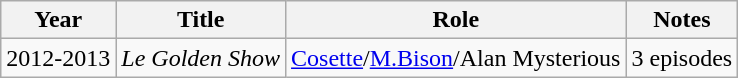<table class="wikitable sortable">
<tr>
<th>Year</th>
<th>Title</th>
<th>Role</th>
<th>Notes</th>
</tr>
<tr>
<td>2012-2013</td>
<td><em>Le Golden Show</em></td>
<td><a href='#'>Cosette</a>/<a href='#'>M.Bison</a>/Alan Mysterious</td>
<td>3 episodes</td>
</tr>
</table>
